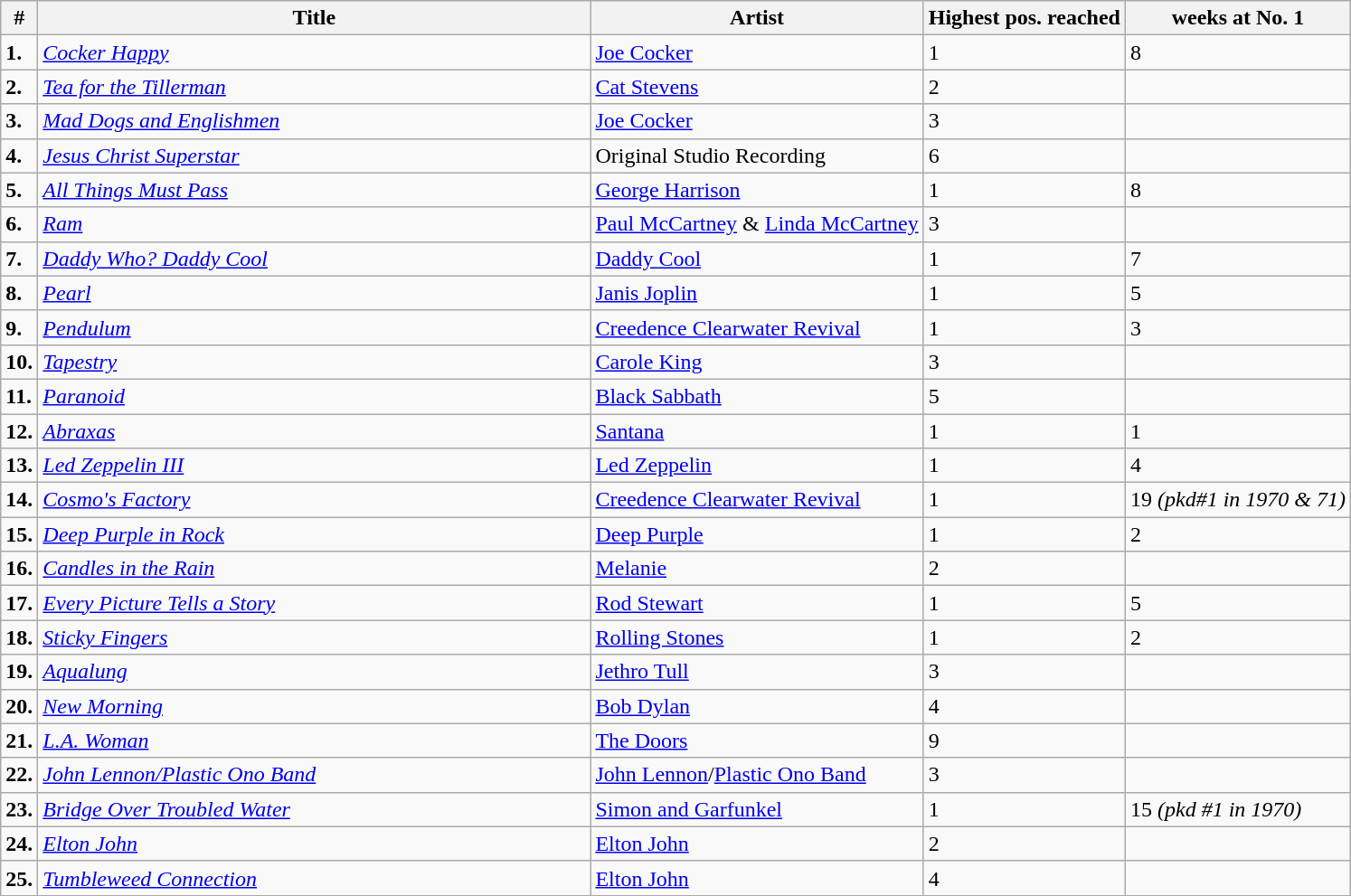<table class="wikitable">
<tr>
<th>#</th>
<th width="400">Title</th>
<th>Artist</th>
<th>Highest pos. reached</th>
<th>weeks at No. 1</th>
</tr>
<tr>
<td><strong>1.</strong></td>
<td><em><a href='#'>Cocker Happy</a></em></td>
<td><a href='#'>Joe Cocker</a></td>
<td>1</td>
<td>8</td>
</tr>
<tr>
<td><strong>2.</strong></td>
<td><em><a href='#'>Tea for the Tillerman</a></em></td>
<td><a href='#'>Cat Stevens</a></td>
<td>2</td>
<td></td>
</tr>
<tr>
<td><strong>3.</strong></td>
<td><em><a href='#'>Mad Dogs and Englishmen</a></em></td>
<td><a href='#'>Joe Cocker</a></td>
<td>3</td>
<td></td>
</tr>
<tr>
<td><strong>4.</strong></td>
<td><em><a href='#'>Jesus Christ Superstar</a></em></td>
<td>Original Studio Recording</td>
<td>6</td>
<td></td>
</tr>
<tr>
<td><strong>5.</strong></td>
<td><em><a href='#'>All Things Must Pass</a></em></td>
<td><a href='#'>George Harrison</a></td>
<td>1</td>
<td>8</td>
</tr>
<tr>
<td><strong>6.</strong></td>
<td><em><a href='#'>Ram</a></em></td>
<td><a href='#'>Paul McCartney</a> & <a href='#'>Linda McCartney</a></td>
<td>3</td>
<td></td>
</tr>
<tr>
<td><strong>7.</strong></td>
<td><em><a href='#'>Daddy Who? Daddy Cool</a></em></td>
<td><a href='#'>Daddy Cool</a></td>
<td>1</td>
<td>7</td>
</tr>
<tr>
<td><strong>8.</strong></td>
<td><em><a href='#'>Pearl</a></em></td>
<td><a href='#'>Janis Joplin</a></td>
<td>1</td>
<td>5</td>
</tr>
<tr>
<td><strong>9.</strong></td>
<td><em><a href='#'>Pendulum</a></em></td>
<td><a href='#'>Creedence Clearwater Revival</a></td>
<td>1</td>
<td>3</td>
</tr>
<tr>
<td><strong>10.</strong></td>
<td><em><a href='#'>Tapestry</a></em></td>
<td><a href='#'>Carole King</a></td>
<td>3</td>
<td></td>
</tr>
<tr>
<td><strong>11.</strong></td>
<td><em><a href='#'>Paranoid</a></em></td>
<td><a href='#'>Black Sabbath</a></td>
<td>5</td>
<td></td>
</tr>
<tr>
<td><strong>12.</strong></td>
<td><em><a href='#'>Abraxas</a></em></td>
<td><a href='#'>Santana</a></td>
<td>1</td>
<td>1</td>
</tr>
<tr>
<td><strong>13.</strong></td>
<td><em><a href='#'>Led Zeppelin III</a></em></td>
<td><a href='#'>Led Zeppelin</a></td>
<td>1</td>
<td>4</td>
</tr>
<tr>
<td><strong>14.</strong></td>
<td><em><a href='#'>Cosmo's Factory</a></em></td>
<td><a href='#'>Creedence Clearwater Revival</a></td>
<td>1</td>
<td>19 <em>(pkd#1 in 1970 & 71)</em></td>
</tr>
<tr>
<td><strong>15.</strong></td>
<td><em><a href='#'>Deep Purple in Rock</a></em></td>
<td><a href='#'>Deep Purple</a></td>
<td>1</td>
<td>2</td>
</tr>
<tr>
<td><strong>16.</strong></td>
<td><em><a href='#'>Candles in the Rain</a></em></td>
<td><a href='#'>Melanie</a></td>
<td>2</td>
<td></td>
</tr>
<tr>
<td><strong>17.</strong></td>
<td><em><a href='#'>Every Picture Tells a Story</a></em></td>
<td><a href='#'>Rod Stewart</a></td>
<td>1</td>
<td>5</td>
</tr>
<tr>
<td><strong>18.</strong></td>
<td><em><a href='#'>Sticky Fingers</a></em></td>
<td><a href='#'>Rolling Stones</a></td>
<td>1</td>
<td>2</td>
</tr>
<tr>
<td><strong>19.</strong></td>
<td><em><a href='#'>Aqualung</a></em></td>
<td><a href='#'>Jethro Tull</a></td>
<td>3</td>
<td></td>
</tr>
<tr>
<td><strong>20.</strong></td>
<td><em><a href='#'>New Morning</a></em></td>
<td><a href='#'>Bob Dylan</a></td>
<td>4</td>
<td></td>
</tr>
<tr>
<td><strong>21.</strong></td>
<td><em><a href='#'>L.A. Woman</a></em></td>
<td><a href='#'>The Doors</a></td>
<td>9</td>
<td></td>
</tr>
<tr>
<td><strong>22.</strong></td>
<td><em><a href='#'>John Lennon/Plastic Ono Band</a></em></td>
<td><a href='#'>John Lennon</a>/<a href='#'>Plastic Ono Band</a></td>
<td>3</td>
<td></td>
</tr>
<tr>
<td><strong>23.</strong></td>
<td><em><a href='#'>Bridge Over Troubled Water</a></em></td>
<td><a href='#'>Simon and Garfunkel</a></td>
<td>1</td>
<td>15 <em>(pkd #1 in 1970)</em></td>
</tr>
<tr>
<td><strong>24.</strong></td>
<td><em><a href='#'>Elton John</a></em></td>
<td><a href='#'>Elton John</a></td>
<td>2</td>
<td></td>
</tr>
<tr>
<td><strong>25.</strong></td>
<td><em><a href='#'>Tumbleweed Connection</a></em></td>
<td><a href='#'>Elton John</a></td>
<td>4</td>
<td></td>
</tr>
</table>
